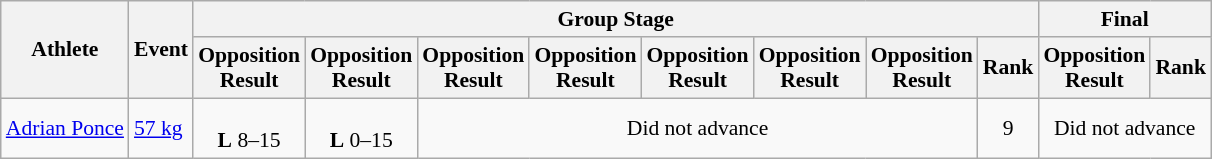<table class=wikitable style="font-size:90%">
<tr>
<th rowspan="2">Athlete</th>
<th rowspan="2">Event</th>
<th colspan="8">Group Stage</th>
<th colspan=2>Final</th>
</tr>
<tr>
<th>Opposition<br>Result</th>
<th>Opposition<br>Result</th>
<th>Opposition<br>Result</th>
<th>Opposition<br>Result</th>
<th>Opposition<br>Result</th>
<th>Opposition<br>Result</th>
<th>Opposition<br>Result</th>
<th>Rank</th>
<th>Opposition<br>Result</th>
<th>Rank</th>
</tr>
<tr align=center>
<td align=left><a href='#'>Adrian Ponce</a></td>
<td align=left><a href='#'>57 kg</a></td>
<td><br><strong>L</strong> 8–15</td>
<td><br><strong>L</strong> 0–15</td>
<td colspan=5>Did not advance</td>
<td>9</td>
<td colspan=2>Did not advance</td>
</tr>
</table>
